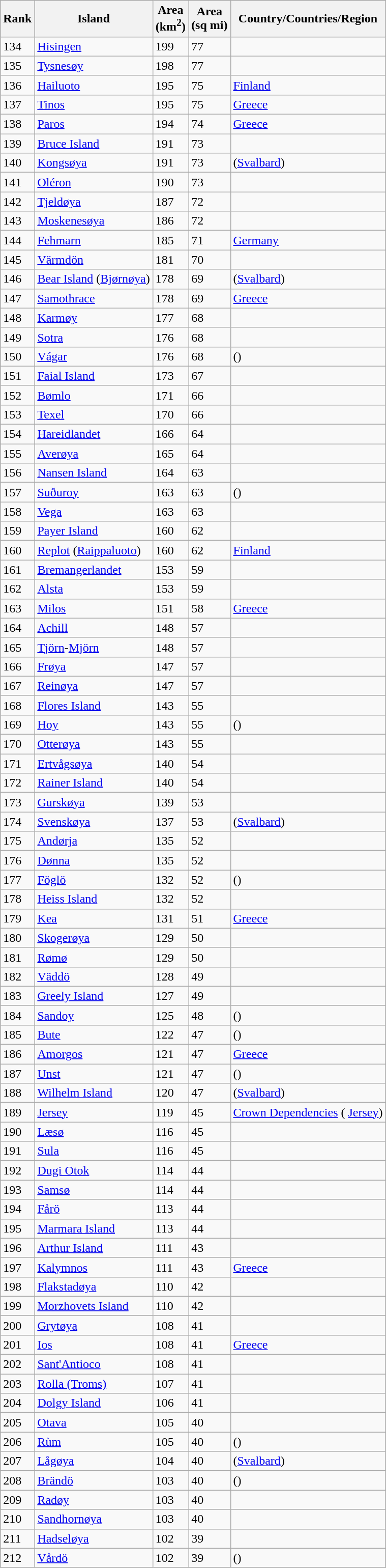<table class="wikitable sortable">
<tr>
<th>Rank</th>
<th>Island</th>
<th>Area<br>(km<sup>2</sup>)</th>
<th>Area<br>(sq mi)</th>
<th>Country/Countries/Region</th>
</tr>
<tr>
<td>134</td>
<td><a href='#'>Hisingen</a></td>
<td>199</td>
<td>77</td>
<td></td>
</tr>
<tr>
<td>135</td>
<td><a href='#'>Tysnesøy</a></td>
<td>198</td>
<td>77</td>
<td></td>
</tr>
<tr>
<td>136</td>
<td><a href='#'>Hailuoto</a></td>
<td>195</td>
<td>75</td>
<td> <a href='#'>Finland</a></td>
</tr>
<tr>
<td>137</td>
<td><a href='#'>Tinos</a></td>
<td>195</td>
<td>75</td>
<td> <a href='#'>Greece</a></td>
</tr>
<tr>
<td>138</td>
<td><a href='#'>Paros</a></td>
<td>194</td>
<td>74</td>
<td> <a href='#'>Greece</a></td>
</tr>
<tr>
<td>139</td>
<td><a href='#'>Bruce Island</a></td>
<td>191</td>
<td>73</td>
<td></td>
</tr>
<tr>
<td>140</td>
<td><a href='#'>Kongsøya</a></td>
<td>191</td>
<td>73</td>
<td> (<a href='#'>Svalbard</a>)</td>
</tr>
<tr>
<td>141</td>
<td><a href='#'>Oléron</a></td>
<td>190</td>
<td>73</td>
<td></td>
</tr>
<tr>
<td>142</td>
<td><a href='#'>Tjeldøya</a></td>
<td>187</td>
<td>72</td>
<td></td>
</tr>
<tr>
<td>143</td>
<td><a href='#'>Moskenesøya</a></td>
<td>186</td>
<td>72</td>
<td></td>
</tr>
<tr>
<td>144</td>
<td><a href='#'>Fehmarn</a></td>
<td>185</td>
<td>71</td>
<td> <a href='#'>Germany</a></td>
</tr>
<tr>
<td>145</td>
<td><a href='#'>Värmdön</a></td>
<td>181</td>
<td>70</td>
<td></td>
</tr>
<tr>
<td>146</td>
<td><a href='#'>Bear Island</a> (<a href='#'>Bjørnøya</a>)</td>
<td>178</td>
<td>69</td>
<td> (<a href='#'>Svalbard</a>)</td>
</tr>
<tr>
<td>147</td>
<td><a href='#'>Samothrace</a></td>
<td>178</td>
<td>69</td>
<td> <a href='#'>Greece</a></td>
</tr>
<tr>
<td>148</td>
<td><a href='#'>Karmøy</a></td>
<td>177</td>
<td>68</td>
<td></td>
</tr>
<tr>
<td>149</td>
<td><a href='#'>Sotra</a></td>
<td>176</td>
<td>68</td>
<td></td>
</tr>
<tr>
<td>150</td>
<td><a href='#'>Vágar</a></td>
<td>176</td>
<td>68</td>
<td> ()</td>
</tr>
<tr>
<td>151</td>
<td><a href='#'>Faial Island</a></td>
<td>173</td>
<td>67</td>
<td></td>
</tr>
<tr>
<td>152</td>
<td><a href='#'>Bømlo</a></td>
<td>171</td>
<td>66</td>
<td></td>
</tr>
<tr>
<td>153</td>
<td><a href='#'>Texel</a></td>
<td>170</td>
<td>66</td>
<td></td>
</tr>
<tr>
<td>154</td>
<td><a href='#'>Hareidlandet</a></td>
<td>166</td>
<td>64</td>
<td></td>
</tr>
<tr>
<td>155</td>
<td><a href='#'>Averøya</a></td>
<td>165</td>
<td>64</td>
<td></td>
</tr>
<tr>
<td>156</td>
<td><a href='#'>Nansen Island</a></td>
<td>164</td>
<td>63</td>
<td></td>
</tr>
<tr>
<td>157</td>
<td><a href='#'>Suðuroy</a></td>
<td>163</td>
<td>63</td>
<td> ()</td>
</tr>
<tr>
<td>158</td>
<td><a href='#'>Vega</a></td>
<td>163</td>
<td>63</td>
<td></td>
</tr>
<tr>
<td>159</td>
<td><a href='#'>Payer Island</a></td>
<td>160</td>
<td>62</td>
<td></td>
</tr>
<tr>
<td>160</td>
<td><a href='#'>Replot</a> (<a href='#'>Raippaluoto</a>)</td>
<td>160</td>
<td>62</td>
<td> <a href='#'>Finland</a></td>
</tr>
<tr>
<td>161</td>
<td><a href='#'>Bremangerlandet</a></td>
<td>153</td>
<td>59</td>
<td></td>
</tr>
<tr>
<td>162</td>
<td><a href='#'>Alsta</a></td>
<td>153</td>
<td>59</td>
<td></td>
</tr>
<tr>
<td>163</td>
<td><a href='#'>Milos</a></td>
<td>151</td>
<td>58</td>
<td> <a href='#'>Greece</a></td>
</tr>
<tr>
<td>164</td>
<td><a href='#'>Achill</a></td>
<td>148</td>
<td>57</td>
<td></td>
</tr>
<tr>
<td>165</td>
<td><a href='#'>Tjörn</a>-<a href='#'>Mjörn</a></td>
<td>148</td>
<td>57</td>
<td></td>
</tr>
<tr>
<td>166</td>
<td><a href='#'>Frøya</a></td>
<td>147</td>
<td>57</td>
<td></td>
</tr>
<tr>
<td>167</td>
<td><a href='#'>Reinøya</a></td>
<td>147</td>
<td>57</td>
<td></td>
</tr>
<tr>
<td>168</td>
<td><a href='#'>Flores Island</a></td>
<td>143</td>
<td>55</td>
<td></td>
</tr>
<tr>
<td>169</td>
<td><a href='#'>Hoy</a></td>
<td>143</td>
<td>55</td>
<td> ()</td>
</tr>
<tr>
<td>170</td>
<td><a href='#'>Otterøya</a></td>
<td>143</td>
<td>55</td>
<td></td>
</tr>
<tr>
<td>171</td>
<td><a href='#'>Ertvågsøya</a></td>
<td>140</td>
<td>54</td>
<td></td>
</tr>
<tr>
<td>172</td>
<td><a href='#'>Rainer Island</a></td>
<td>140</td>
<td>54</td>
<td></td>
</tr>
<tr>
<td>173</td>
<td><a href='#'>Gurskøya</a></td>
<td>139</td>
<td>53</td>
<td></td>
</tr>
<tr>
<td>174</td>
<td><a href='#'>Svenskøya</a></td>
<td>137</td>
<td>53</td>
<td> (<a href='#'>Svalbard</a>)</td>
</tr>
<tr>
<td>175</td>
<td><a href='#'>Andørja</a></td>
<td>135</td>
<td>52</td>
<td></td>
</tr>
<tr>
<td>176</td>
<td><a href='#'>Dønna</a></td>
<td>135</td>
<td>52</td>
<td></td>
</tr>
<tr>
<td>177</td>
<td><a href='#'>Föglö</a></td>
<td>132</td>
<td>52</td>
<td> ()</td>
</tr>
<tr>
<td>178</td>
<td><a href='#'>Heiss Island</a></td>
<td>132</td>
<td>52</td>
<td></td>
</tr>
<tr>
<td>179</td>
<td><a href='#'>Kea</a></td>
<td>131</td>
<td>51</td>
<td> <a href='#'>Greece</a></td>
</tr>
<tr>
<td>180</td>
<td><a href='#'>Skogerøya</a></td>
<td>129</td>
<td>50</td>
<td></td>
</tr>
<tr>
<td>181</td>
<td><a href='#'>Rømø</a></td>
<td>129</td>
<td>50</td>
<td></td>
</tr>
<tr>
<td>182</td>
<td><a href='#'>Väddö</a></td>
<td>128</td>
<td>49</td>
<td></td>
</tr>
<tr>
<td>183</td>
<td><a href='#'>Greely Island</a></td>
<td>127</td>
<td>49</td>
<td></td>
</tr>
<tr>
<td>184</td>
<td><a href='#'>Sandoy</a></td>
<td>125</td>
<td>48</td>
<td> ()</td>
</tr>
<tr>
<td>185</td>
<td><a href='#'>Bute</a></td>
<td>122</td>
<td>47</td>
<td> ()</td>
</tr>
<tr>
<td>186</td>
<td><a href='#'>Amorgos</a></td>
<td>121</td>
<td>47</td>
<td> <a href='#'>Greece</a></td>
</tr>
<tr>
<td>187</td>
<td><a href='#'>Unst</a></td>
<td>121</td>
<td>47</td>
<td> ()</td>
</tr>
<tr>
<td>188</td>
<td><a href='#'>Wilhelm Island</a></td>
<td>120</td>
<td>47</td>
<td> (<a href='#'>Svalbard</a>)</td>
</tr>
<tr>
<td>189</td>
<td><a href='#'>Jersey</a></td>
<td>119</td>
<td>45</td>
<td> <a href='#'>Crown Dependencies</a> ( <a href='#'>Jersey</a>)</td>
</tr>
<tr>
<td>190</td>
<td><a href='#'>Læsø</a></td>
<td>116</td>
<td>45</td>
<td></td>
</tr>
<tr>
<td>191</td>
<td><a href='#'>Sula</a></td>
<td>116</td>
<td>45</td>
<td></td>
</tr>
<tr>
<td>192</td>
<td><a href='#'>Dugi Otok</a></td>
<td>114</td>
<td>44</td>
<td></td>
</tr>
<tr>
<td>193</td>
<td><a href='#'>Samsø</a></td>
<td>114</td>
<td>44</td>
<td></td>
</tr>
<tr>
<td>194</td>
<td><a href='#'>Fårö</a></td>
<td>113</td>
<td>44</td>
<td></td>
</tr>
<tr>
<td>195</td>
<td><a href='#'>Marmara Island</a></td>
<td>113</td>
<td>44</td>
<td></td>
</tr>
<tr>
<td>196</td>
<td><a href='#'>Arthur Island</a></td>
<td>111</td>
<td>43</td>
<td></td>
</tr>
<tr>
<td>197</td>
<td><a href='#'>Kalymnos</a></td>
<td>111</td>
<td>43</td>
<td> <a href='#'>Greece</a></td>
</tr>
<tr>
<td>198</td>
<td><a href='#'>Flakstadøya</a></td>
<td>110</td>
<td>42</td>
<td></td>
</tr>
<tr>
<td>199</td>
<td><a href='#'>Morzhovets Island</a></td>
<td>110</td>
<td>42</td>
<td></td>
</tr>
<tr>
<td>200</td>
<td><a href='#'>Grytøya</a></td>
<td>108</td>
<td>41</td>
<td></td>
</tr>
<tr>
<td>201</td>
<td><a href='#'>Ios</a></td>
<td>108</td>
<td>41</td>
<td> <a href='#'>Greece</a></td>
</tr>
<tr>
<td>202</td>
<td><a href='#'>Sant'Antioco</a></td>
<td>108</td>
<td>41</td>
<td></td>
</tr>
<tr>
<td>203</td>
<td><a href='#'>Rolla (Troms)</a></td>
<td>107</td>
<td>41</td>
<td></td>
</tr>
<tr>
<td>204</td>
<td><a href='#'>Dolgy Island</a></td>
<td>106</td>
<td>41</td>
<td></td>
</tr>
<tr>
<td>205</td>
<td><a href='#'>Otava</a></td>
<td>105</td>
<td>40</td>
<td></td>
</tr>
<tr>
<td>206</td>
<td><a href='#'>Rùm</a></td>
<td>105</td>
<td>40</td>
<td> ()</td>
</tr>
<tr>
<td>207</td>
<td><a href='#'>Lågøya</a></td>
<td>104</td>
<td>40</td>
<td> (<a href='#'>Svalbard</a>)</td>
</tr>
<tr>
<td>208</td>
<td><a href='#'>Brändö</a></td>
<td>103</td>
<td>40</td>
<td> ()</td>
</tr>
<tr>
<td>209</td>
<td><a href='#'>Radøy</a></td>
<td>103</td>
<td>40</td>
<td></td>
</tr>
<tr>
<td>210</td>
<td><a href='#'>Sandhornøya</a></td>
<td>103</td>
<td>40</td>
<td></td>
</tr>
<tr>
<td>211</td>
<td><a href='#'>Hadseløya</a></td>
<td>102</td>
<td>39</td>
<td></td>
</tr>
<tr>
<td>212</td>
<td><a href='#'>Vårdö</a></td>
<td>102</td>
<td>39</td>
<td> ()</td>
</tr>
</table>
